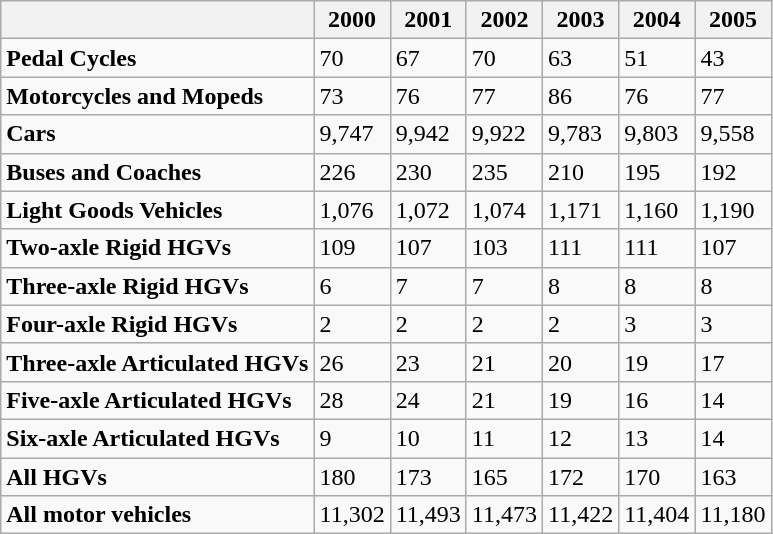<table class="wikitable">
<tr>
<th></th>
<th>2000</th>
<th>2001</th>
<th>2002</th>
<th>2003</th>
<th>2004</th>
<th>2005</th>
</tr>
<tr>
<td><strong>Pedal Cycles</strong></td>
<td>70</td>
<td>67</td>
<td>70</td>
<td>63</td>
<td>51</td>
<td>43</td>
</tr>
<tr>
<td><strong>Motorcycles and Mopeds</strong></td>
<td>73</td>
<td>76</td>
<td>77</td>
<td>86</td>
<td>76</td>
<td>77</td>
</tr>
<tr>
<td><strong>Cars</strong></td>
<td>9,747</td>
<td>9,942</td>
<td>9,922</td>
<td>9,783</td>
<td>9,803</td>
<td>9,558</td>
</tr>
<tr>
<td><strong>Buses and Coaches</strong></td>
<td>226</td>
<td>230</td>
<td>235</td>
<td>210</td>
<td>195</td>
<td>192</td>
</tr>
<tr>
<td><strong>Light Goods Vehicles</strong></td>
<td>1,076</td>
<td>1,072</td>
<td>1,074</td>
<td>1,171</td>
<td>1,160</td>
<td>1,190</td>
</tr>
<tr>
<td><strong>Two-axle Rigid HGVs</strong></td>
<td>109</td>
<td>107</td>
<td>103</td>
<td>111</td>
<td>111</td>
<td>107</td>
</tr>
<tr>
<td><strong>Three-axle Rigid HGVs</strong></td>
<td>6</td>
<td>7</td>
<td>7</td>
<td>8</td>
<td>8</td>
<td>8</td>
</tr>
<tr>
<td><strong>Four-axle Rigid HGVs</strong></td>
<td>2</td>
<td>2</td>
<td>2</td>
<td>2</td>
<td>3</td>
<td>3</td>
</tr>
<tr>
<td><strong>Three-axle Articulated HGVs</strong></td>
<td>26</td>
<td>23</td>
<td>21</td>
<td>20</td>
<td>19</td>
<td>17</td>
</tr>
<tr>
<td><strong>Five-axle Articulated HGVs</strong></td>
<td>28</td>
<td>24</td>
<td>21</td>
<td>19</td>
<td>16</td>
<td>14</td>
</tr>
<tr>
<td><strong>Six-axle Articulated HGVs</strong></td>
<td>9</td>
<td>10</td>
<td>11</td>
<td>12</td>
<td>13</td>
<td>14</td>
</tr>
<tr>
<td><strong>All HGVs</strong></td>
<td>180</td>
<td>173</td>
<td>165</td>
<td>172</td>
<td>170</td>
<td>163</td>
</tr>
<tr>
<td><strong>All motor vehicles</strong></td>
<td>11,302</td>
<td>11,493</td>
<td>11,473</td>
<td>11,422</td>
<td>11,404</td>
<td>11,180</td>
</tr>
</table>
